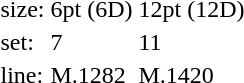<table style="margin-left:40px;">
<tr>
<td>size:</td>
<td>6pt (6D)</td>
<td>12pt (12D)</td>
</tr>
<tr>
<td>set:</td>
<td>7</td>
<td>11</td>
</tr>
<tr>
<td>line:</td>
<td>M.1282</td>
<td>M.1420</td>
</tr>
</table>
